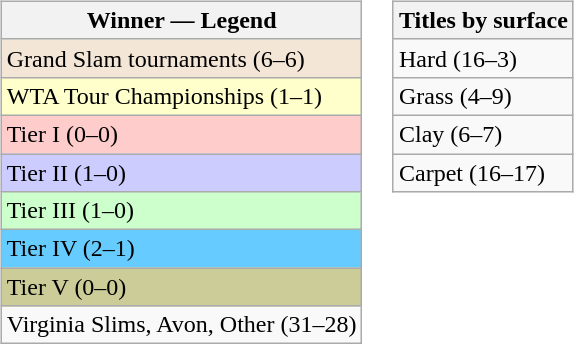<table>
<tr valign=top>
<td><br><table class="wikitable sortable mw-collapsible mw-collapsed">
<tr>
<th>Winner — Legend</th>
</tr>
<tr>
<td bgcolor=#f3e6d7>Grand Slam tournaments (6–6)</td>
</tr>
<tr>
<td bgcolor=#ffffcc>WTA Tour Championships (1–1)</td>
</tr>
<tr>
<td bgcolor=#FFCCCC>Tier I (0–0)</td>
</tr>
<tr>
<td bgcolor=#CCCCFF>Tier II (1–0)</td>
</tr>
<tr>
<td bgcolor=#CCFFCC>Tier III (1–0)</td>
</tr>
<tr>
<td bgcolor=#66CCFF>Tier IV (2–1)</td>
</tr>
<tr>
<td bgcolor=#CCCC99>Tier V (0–0)</td>
</tr>
<tr>
<td>Virginia Slims, Avon, Other (31–28)</td>
</tr>
</table>
</td>
<td><br><table class="wikitable sortable mw-collapsible mw-collapsed">
<tr>
<th>Titles by surface</th>
</tr>
<tr>
<td>Hard (16–3)</td>
</tr>
<tr>
<td>Grass (4–9)</td>
</tr>
<tr>
<td>Clay (6–7)</td>
</tr>
<tr>
<td>Carpet (16–17)</td>
</tr>
</table>
</td>
</tr>
</table>
